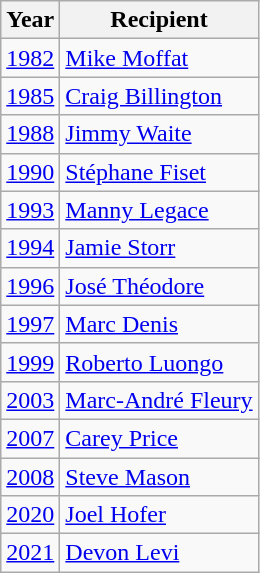<table class="wikitable">
<tr>
<th>Year</th>
<th>Recipient</th>
</tr>
<tr>
<td><a href='#'>1982</a></td>
<td><a href='#'>Mike Moffat</a></td>
</tr>
<tr>
<td><a href='#'>1985</a></td>
<td><a href='#'>Craig Billington</a></td>
</tr>
<tr>
<td><a href='#'>1988</a></td>
<td><a href='#'>Jimmy Waite</a></td>
</tr>
<tr>
<td><a href='#'>1990</a></td>
<td><a href='#'>Stéphane Fiset</a></td>
</tr>
<tr>
<td><a href='#'>1993</a></td>
<td><a href='#'>Manny Legace</a></td>
</tr>
<tr>
<td><a href='#'>1994</a></td>
<td><a href='#'>Jamie Storr</a></td>
</tr>
<tr>
<td><a href='#'>1996</a></td>
<td><a href='#'>José Théodore</a></td>
</tr>
<tr>
<td><a href='#'>1997</a></td>
<td><a href='#'>Marc Denis</a></td>
</tr>
<tr>
<td><a href='#'>1999</a></td>
<td><a href='#'>Roberto Luongo</a></td>
</tr>
<tr>
<td><a href='#'>2003</a></td>
<td><a href='#'>Marc-André Fleury</a></td>
</tr>
<tr>
<td><a href='#'>2007</a></td>
<td><a href='#'>Carey Price</a></td>
</tr>
<tr>
<td><a href='#'>2008</a></td>
<td><a href='#'>Steve Mason</a></td>
</tr>
<tr>
<td><a href='#'>2020</a></td>
<td><a href='#'>Joel Hofer</a></td>
</tr>
<tr>
<td><a href='#'>2021</a></td>
<td><a href='#'>Devon Levi</a></td>
</tr>
</table>
